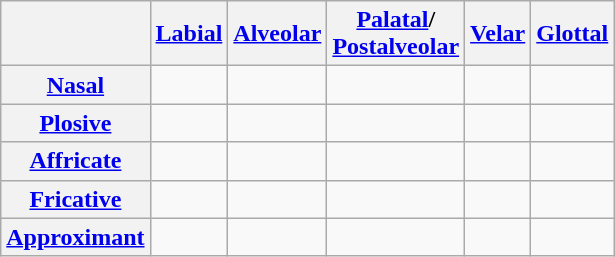<table class="wikitable" style="text-align: center;">
<tr>
<th></th>
<th><a href='#'>Labial</a></th>
<th><a href='#'>Alveolar</a></th>
<th><a href='#'>Palatal</a>/<br><a href='#'>Postalveolar</a></th>
<th><a href='#'>Velar</a></th>
<th><a href='#'>Glottal</a></th>
</tr>
<tr>
<th><a href='#'>Nasal</a></th>
<td></td>
<td></td>
<td></td>
<td></td>
<td></td>
</tr>
<tr>
<th><a href='#'>Plosive</a></th>
<td></td>
<td></td>
<td></td>
<td></td>
<td></td>
</tr>
<tr>
<th><a href='#'>Affricate</a></th>
<td></td>
<td></td>
<td></td>
<td></td>
<td></td>
</tr>
<tr>
<th><a href='#'>Fricative</a></th>
<td></td>
<td></td>
<td></td>
<td></td>
<td></td>
</tr>
<tr>
<th><a href='#'>Approximant</a></th>
<td></td>
<td></td>
<td></td>
<td></td>
<td></td>
</tr>
</table>
